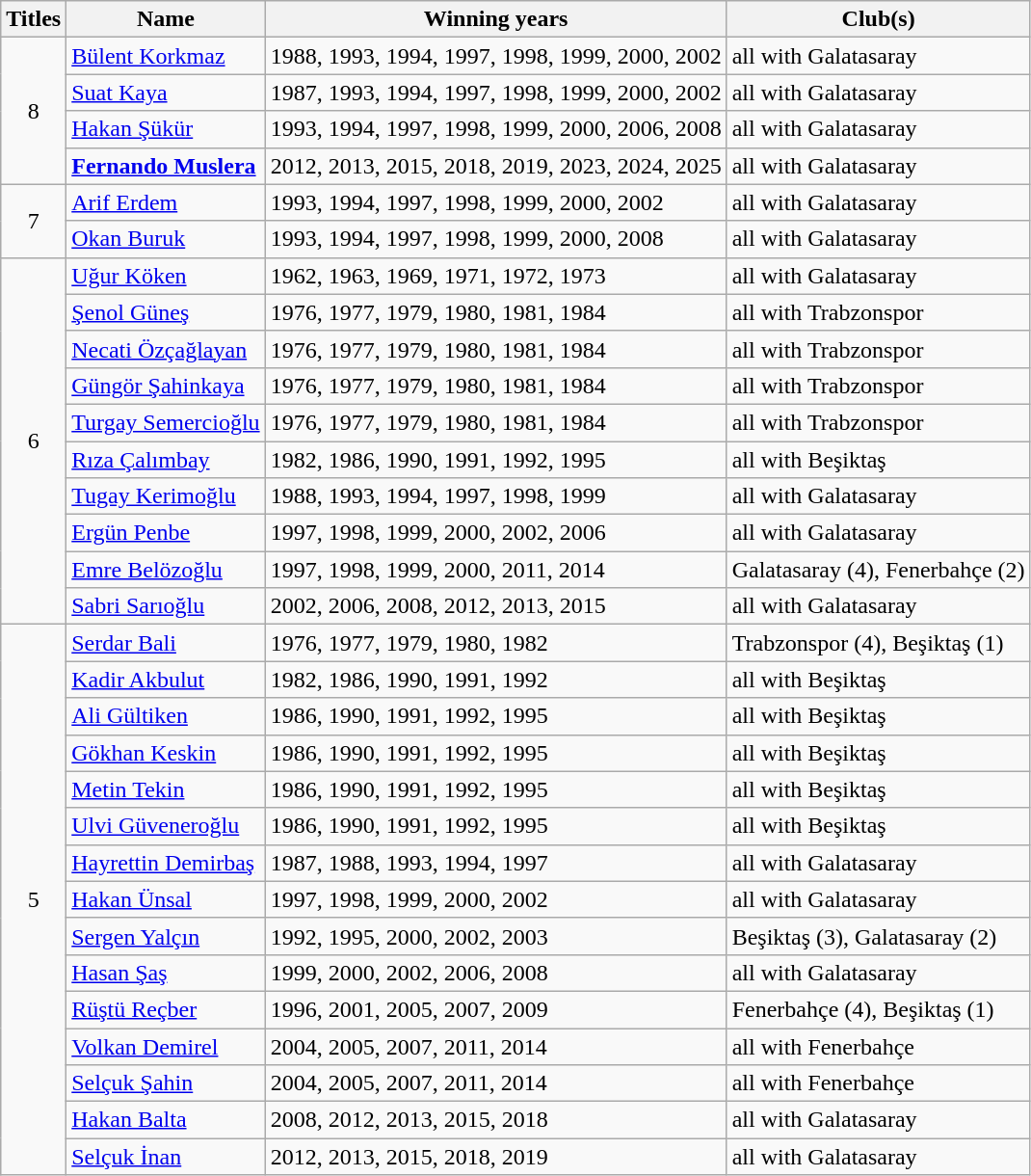<table class="wikitable">
<tr>
<th>Titles</th>
<th>Name</th>
<th>Winning years</th>
<th>Club(s)</th>
</tr>
<tr>
<td rowspan="4" style="text-align:center;">8</td>
<td> <a href='#'>Bülent Korkmaz</a></td>
<td>1988, 1993, 1994, 1997, 1998, 1999, 2000, 2002</td>
<td>all with Galatasaray</td>
</tr>
<tr>
<td> <a href='#'>Suat Kaya</a></td>
<td>1987, 1993, 1994, 1997, 1998, 1999, 2000, 2002</td>
<td>all with Galatasaray</td>
</tr>
<tr>
<td> <a href='#'>Hakan Şükür</a></td>
<td>1993, 1994, 1997, 1998, 1999, 2000, 2006, 2008</td>
<td>all with Galatasaray</td>
</tr>
<tr>
<td> <strong><a href='#'>Fernando Muslera</a></strong></td>
<td>2012, 2013, 2015, 2018, 2019, 2023, 2024, 2025</td>
<td>all with Galatasaray</td>
</tr>
<tr>
<td rowspan="2" style="text-align:center;">7</td>
<td> <a href='#'>Arif Erdem</a></td>
<td>1993, 1994, 1997, 1998, 1999, 2000, 2002</td>
<td>all with Galatasaray</td>
</tr>
<tr>
<td> <a href='#'>Okan Buruk</a></td>
<td>1993, 1994, 1997, 1998, 1999, 2000, 2008</td>
<td>all with Galatasaray</td>
</tr>
<tr>
<td rowspan="10" style="text-align:center;">6</td>
<td> <a href='#'>Uğur Köken</a></td>
<td>1962, 1963, 1969, 1971, 1972, 1973</td>
<td>all with Galatasaray</td>
</tr>
<tr>
<td> <a href='#'>Şenol Güneş</a></td>
<td>1976, 1977, 1979, 1980, 1981, 1984</td>
<td>all with Trabzonspor</td>
</tr>
<tr>
<td> <a href='#'>Necati Özçağlayan</a></td>
<td>1976, 1977, 1979, 1980, 1981, 1984</td>
<td>all with Trabzonspor</td>
</tr>
<tr>
<td> <a href='#'>Güngör Şahinkaya</a></td>
<td>1976, 1977, 1979, 1980, 1981, 1984</td>
<td>all with Trabzonspor</td>
</tr>
<tr>
<td> <a href='#'>Turgay Semercioğlu</a></td>
<td>1976, 1977, 1979, 1980, 1981, 1984</td>
<td>all with Trabzonspor</td>
</tr>
<tr>
<td> <a href='#'>Rıza Çalımbay</a></td>
<td>1982, 1986, 1990, 1991, 1992, 1995</td>
<td>all with Beşiktaş</td>
</tr>
<tr>
<td> <a href='#'>Tugay Kerimoğlu</a></td>
<td>1988, 1993, 1994, 1997, 1998, 1999</td>
<td>all with Galatasaray</td>
</tr>
<tr>
<td> <a href='#'>Ergün Penbe</a></td>
<td>1997, 1998, 1999, 2000, 2002, 2006</td>
<td>all with Galatasaray</td>
</tr>
<tr>
<td> <a href='#'>Emre Belözoğlu</a></td>
<td>1997, 1998, 1999, 2000, 2011, 2014</td>
<td>Galatasaray (4), Fenerbahçe (2)</td>
</tr>
<tr>
<td> <a href='#'>Sabri Sarıoğlu</a></td>
<td>2002, 2006, 2008, 2012, 2013, 2015</td>
<td>all with Galatasaray</td>
</tr>
<tr>
<td rowspan="16" style="text-align:center;">5</td>
<td> <a href='#'>Serdar Bali</a></td>
<td>1976, 1977, 1979, 1980, 1982</td>
<td>Trabzonspor (4), Beşiktaş (1)</td>
</tr>
<tr>
<td> <a href='#'>Kadir Akbulut</a></td>
<td>1982, 1986, 1990, 1991, 1992</td>
<td>all with Beşiktaş</td>
</tr>
<tr>
<td> <a href='#'>Ali Gültiken</a></td>
<td>1986, 1990, 1991, 1992, 1995</td>
<td>all with Beşiktaş</td>
</tr>
<tr>
<td> <a href='#'>Gökhan Keskin</a></td>
<td>1986, 1990, 1991, 1992, 1995</td>
<td>all with Beşiktaş</td>
</tr>
<tr>
<td> <a href='#'>Metin Tekin</a></td>
<td>1986, 1990, 1991, 1992, 1995</td>
<td>all with Beşiktaş</td>
</tr>
<tr>
<td> <a href='#'>Ulvi Güveneroğlu</a></td>
<td>1986, 1990, 1991, 1992, 1995</td>
<td>all with Beşiktaş</td>
</tr>
<tr>
<td> <a href='#'>Hayrettin Demirbaş</a></td>
<td>1987, 1988, 1993, 1994, 1997</td>
<td>all with Galatasaray</td>
</tr>
<tr>
<td> <a href='#'>Hakan Ünsal</a></td>
<td>1997, 1998, 1999, 2000, 2002</td>
<td>all with Galatasaray</td>
</tr>
<tr>
<td> <a href='#'>Sergen Yalçın</a></td>
<td>1992, 1995, 2000, 2002, 2003</td>
<td>Beşiktaş (3), Galatasaray (2)</td>
</tr>
<tr>
<td> <a href='#'>Hasan Şaş</a></td>
<td>1999, 2000, 2002, 2006, 2008</td>
<td>all with Galatasaray</td>
</tr>
<tr>
<td> <a href='#'>Rüştü Reçber</a></td>
<td>1996, 2001, 2005, 2007, 2009</td>
<td>Fenerbahçe (4), Beşiktaş (1)</td>
</tr>
<tr>
<td> <a href='#'>Volkan Demirel</a></td>
<td>2004, 2005, 2007, 2011, 2014</td>
<td>all with Fenerbahçe</td>
</tr>
<tr>
<td> <a href='#'>Selçuk Şahin</a></td>
<td>2004, 2005, 2007, 2011, 2014</td>
<td>all with Fenerbahçe</td>
</tr>
<tr>
<td> <a href='#'>Hakan Balta</a></td>
<td>2008, 2012, 2013, 2015, 2018</td>
<td>all with Galatasaray</td>
</tr>
<tr>
<td> <a href='#'>Selçuk İnan</a></td>
<td>2012, 2013, 2015, 2018, 2019</td>
<td>all with Galatasaray</td>
</tr>
</table>
